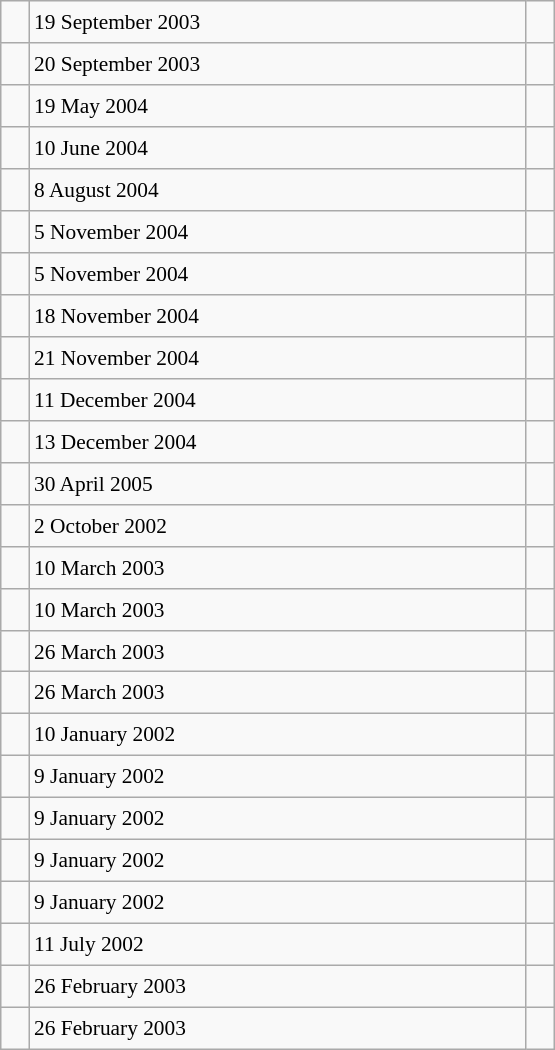<table class="wikitable" style="font-size: 89%; float: left; width: 26em; margin-right: 1em; height: 700px">
<tr>
<td></td>
<td>19 September 2003</td>
<td></td>
</tr>
<tr>
<td></td>
<td>20 September 2003</td>
<td></td>
</tr>
<tr>
<td></td>
<td>19 May 2004</td>
<td></td>
</tr>
<tr>
<td></td>
<td>10 June 2004</td>
<td></td>
</tr>
<tr>
<td></td>
<td>8 August 2004</td>
<td></td>
</tr>
<tr>
<td></td>
<td>5 November 2004</td>
<td></td>
</tr>
<tr>
<td></td>
<td>5 November 2004</td>
<td></td>
</tr>
<tr>
<td></td>
<td>18 November 2004</td>
<td></td>
</tr>
<tr>
<td></td>
<td>21 November 2004</td>
<td></td>
</tr>
<tr>
<td></td>
<td>11 December 2004</td>
<td></td>
</tr>
<tr>
<td></td>
<td>13 December 2004</td>
<td></td>
</tr>
<tr>
<td></td>
<td>30 April 2005</td>
<td></td>
</tr>
<tr>
<td></td>
<td>2 October 2002</td>
<td></td>
</tr>
<tr>
<td></td>
<td>10 March 2003</td>
<td></td>
</tr>
<tr>
<td></td>
<td>10 March 2003</td>
<td></td>
</tr>
<tr>
<td></td>
<td>26 March 2003</td>
<td></td>
</tr>
<tr>
<td></td>
<td>26 March 2003</td>
<td></td>
</tr>
<tr>
<td></td>
<td>10 January 2002</td>
<td></td>
</tr>
<tr>
<td></td>
<td>9 January 2002</td>
<td></td>
</tr>
<tr>
<td></td>
<td>9 January 2002</td>
<td></td>
</tr>
<tr>
<td></td>
<td>9 January 2002</td>
<td></td>
</tr>
<tr>
<td></td>
<td>9 January 2002</td>
<td></td>
</tr>
<tr>
<td></td>
<td>11 July 2002</td>
<td></td>
</tr>
<tr>
<td></td>
<td>26 February 2003</td>
<td></td>
</tr>
<tr>
<td></td>
<td>26 February 2003</td>
<td></td>
</tr>
</table>
